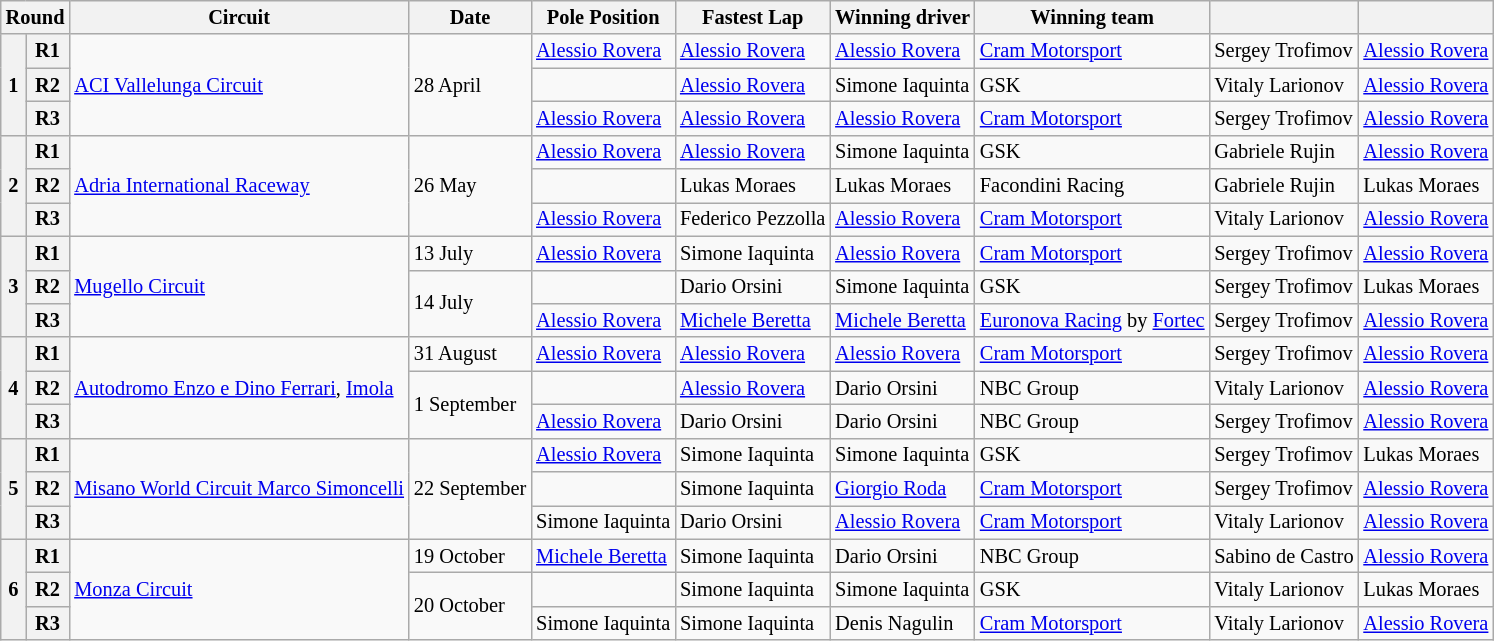<table class="wikitable" style="font-size: 85%;">
<tr>
<th colspan=2>Round</th>
<th>Circuit</th>
<th>Date</th>
<th>Pole Position</th>
<th>Fastest Lap</th>
<th>Winning driver</th>
<th>Winning team</th>
<th></th>
<th></th>
</tr>
<tr>
<th rowspan=3>1</th>
<th>R1</th>
<td rowspan=3><a href='#'>ACI Vallelunga Circuit</a></td>
<td rowspan=3>28 April</td>
<td nowrap> <a href='#'>Alessio Rovera</a></td>
<td nowrap> <a href='#'>Alessio Rovera</a></td>
<td nowrap> <a href='#'>Alessio Rovera</a></td>
<td><a href='#'>Cram Motorsport</a></td>
<td nowrap> Sergey Trofimov</td>
<td nowrap> <a href='#'>Alessio Rovera</a></td>
</tr>
<tr>
<th>R2</th>
<td></td>
<td> <a href='#'>Alessio Rovera</a></td>
<td> Simone Iaquinta</td>
<td>GSK</td>
<td> Vitaly Larionov</td>
<td> <a href='#'>Alessio Rovera</a></td>
</tr>
<tr>
<th>R3</th>
<td> <a href='#'>Alessio Rovera</a></td>
<td> <a href='#'>Alessio Rovera</a></td>
<td> <a href='#'>Alessio Rovera</a></td>
<td><a href='#'>Cram Motorsport</a></td>
<td> Sergey Trofimov</td>
<td> <a href='#'>Alessio Rovera</a></td>
</tr>
<tr>
<th rowspan=3>2</th>
<th>R1</th>
<td rowspan=3><a href='#'>Adria International Raceway</a></td>
<td rowspan=3>26 May</td>
<td> <a href='#'>Alessio Rovera</a></td>
<td> <a href='#'>Alessio Rovera</a></td>
<td> Simone Iaquinta</td>
<td>GSK</td>
<td> Gabriele Rujin</td>
<td> <a href='#'>Alessio Rovera</a></td>
</tr>
<tr>
<th>R2</th>
<td></td>
<td> Lukas Moraes</td>
<td> Lukas Moraes</td>
<td>Facondini Racing</td>
<td> Gabriele Rujin</td>
<td> Lukas Moraes</td>
</tr>
<tr>
<th>R3</th>
<td> <a href='#'>Alessio Rovera</a></td>
<td nowrap> Federico Pezzolla</td>
<td> <a href='#'>Alessio Rovera</a></td>
<td><a href='#'>Cram Motorsport</a></td>
<td> Vitaly Larionov</td>
<td> <a href='#'>Alessio Rovera</a></td>
</tr>
<tr>
<th rowspan=3>3</th>
<th>R1</th>
<td rowspan=3><a href='#'>Mugello Circuit</a></td>
<td>13 July</td>
<td> <a href='#'>Alessio Rovera</a></td>
<td> Simone Iaquinta</td>
<td> <a href='#'>Alessio Rovera</a></td>
<td><a href='#'>Cram Motorsport</a></td>
<td> Sergey Trofimov</td>
<td> <a href='#'>Alessio Rovera</a></td>
</tr>
<tr>
<th>R2</th>
<td rowspan=2>14 July</td>
<td></td>
<td> Dario Orsini</td>
<td> Simone Iaquinta</td>
<td>GSK</td>
<td> Sergey Trofimov</td>
<td> Lukas Moraes</td>
</tr>
<tr>
<th>R3</th>
<td> <a href='#'>Alessio Rovera</a></td>
<td> <a href='#'>Michele Beretta</a></td>
<td> <a href='#'>Michele Beretta</a></td>
<td nowrap><a href='#'>Euronova Racing</a> by <a href='#'>Fortec</a></td>
<td> Sergey Trofimov</td>
<td> <a href='#'>Alessio Rovera</a></td>
</tr>
<tr>
<th rowspan=3>4</th>
<th>R1</th>
<td rowspan=3 nowrap><a href='#'>Autodromo Enzo e Dino Ferrari</a>, <a href='#'>Imola</a></td>
<td>31 August</td>
<td> <a href='#'>Alessio Rovera</a></td>
<td> <a href='#'>Alessio Rovera</a></td>
<td> <a href='#'>Alessio Rovera</a></td>
<td><a href='#'>Cram Motorsport</a></td>
<td> Sergey Trofimov</td>
<td> <a href='#'>Alessio Rovera</a></td>
</tr>
<tr>
<th>R2</th>
<td rowspan=2>1 September</td>
<td></td>
<td> <a href='#'>Alessio Rovera</a></td>
<td> Dario Orsini</td>
<td>NBC Group</td>
<td> Vitaly Larionov</td>
<td> <a href='#'>Alessio Rovera</a></td>
</tr>
<tr>
<th>R3</th>
<td> <a href='#'>Alessio Rovera</a></td>
<td> Dario Orsini</td>
<td> Dario Orsini</td>
<td>NBC Group</td>
<td> Sergey Trofimov</td>
<td> <a href='#'>Alessio Rovera</a></td>
</tr>
<tr>
<th rowspan=3>5</th>
<th>R1</th>
<td rowspan=3 nowrap><a href='#'>Misano World Circuit Marco Simoncelli</a></td>
<td rowspan=3 nowrap>22 September</td>
<td> <a href='#'>Alessio Rovera</a></td>
<td nowrap> Simone Iaquinta</td>
<td nowrap> Simone Iaquinta</td>
<td>GSK</td>
<td> Sergey Trofimov</td>
<td> Lukas Moraes</td>
</tr>
<tr>
<th>R2</th>
<td></td>
<td> Simone Iaquinta</td>
<td> <a href='#'>Giorgio Roda</a></td>
<td><a href='#'>Cram Motorsport</a></td>
<td> Sergey Trofimov</td>
<td> <a href='#'>Alessio Rovera</a></td>
</tr>
<tr>
<th>R3</th>
<td nowrap> Simone Iaquinta</td>
<td> Dario Orsini</td>
<td> <a href='#'>Alessio Rovera</a></td>
<td><a href='#'>Cram Motorsport</a></td>
<td> Vitaly Larionov</td>
<td> <a href='#'>Alessio Rovera</a></td>
</tr>
<tr>
<th rowspan=3>6</th>
<th>R1</th>
<td rowspan=3><a href='#'>Monza Circuit</a></td>
<td>19 October</td>
<td> <a href='#'>Michele Beretta</a></td>
<td> Simone Iaquinta</td>
<td> Dario Orsini</td>
<td>NBC Group</td>
<td nowrap> Sabino de Castro</td>
<td> <a href='#'>Alessio Rovera</a></td>
</tr>
<tr>
<th>R2</th>
<td rowspan=2>20 October</td>
<td></td>
<td> Simone Iaquinta</td>
<td> Simone Iaquinta</td>
<td>GSK</td>
<td> Vitaly Larionov</td>
<td> Lukas Moraes</td>
</tr>
<tr>
<th>R3</th>
<td> Simone Iaquinta</td>
<td> Simone Iaquinta</td>
<td> Denis Nagulin</td>
<td><a href='#'>Cram Motorsport</a></td>
<td> Vitaly Larionov</td>
<td> <a href='#'>Alessio Rovera</a></td>
</tr>
</table>
